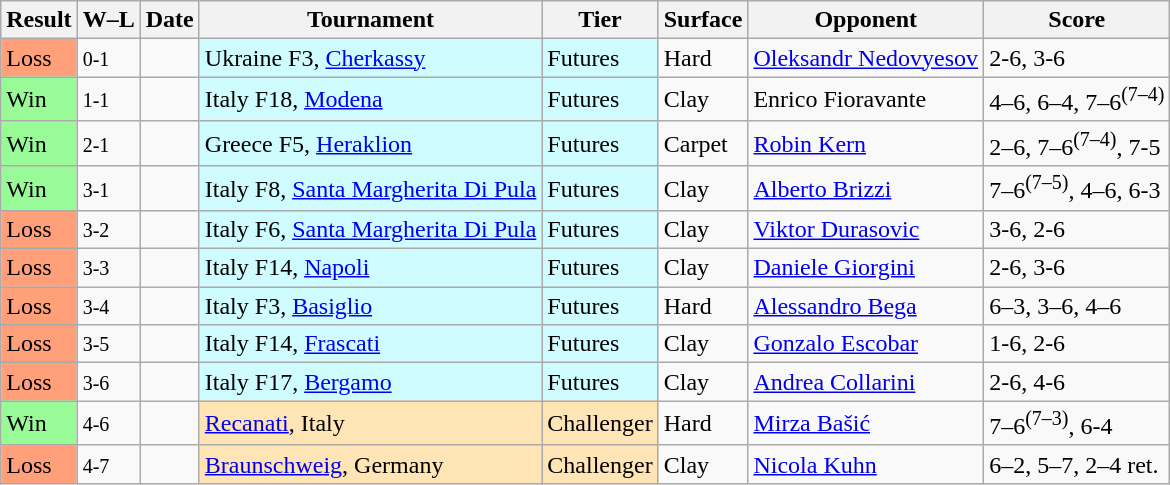<table class="sortable wikitable">
<tr>
<th>Result</th>
<th class="unsortable">W–L</th>
<th>Date</th>
<th>Tournament</th>
<th>Tier</th>
<th>Surface</th>
<th>Opponent</th>
<th class="unsortable">Score</th>
</tr>
<tr>
<td bgcolor=FFA07A>Loss</td>
<td><small>0-1</small></td>
<td></td>
<td style="background:#cffcff;">Ukraine F3, <a href='#'>Cherkassy</a></td>
<td style="background:#cffcff;">Futures</td>
<td>Hard</td>
<td> <a href='#'>Oleksandr Nedovyesov</a></td>
<td>2-6, 3-6</td>
</tr>
<tr>
<td bgcolor=98FB98>Win</td>
<td><small>1-1</small></td>
<td></td>
<td style="background:#cffcff;">Italy F18, <a href='#'>Modena</a></td>
<td style="background:#cffcff;">Futures</td>
<td>Clay</td>
<td> Enrico Fioravante</td>
<td>4–6, 6–4, 7–6<sup>(7–4)</sup></td>
</tr>
<tr>
<td bgcolor=98FB98>Win</td>
<td><small>2-1</small></td>
<td></td>
<td style="background:#cffcff;">Greece F5, <a href='#'>Heraklion</a></td>
<td style="background:#cffcff;">Futures</td>
<td>Carpet</td>
<td> <a href='#'>Robin Kern</a></td>
<td>2–6, 7–6<sup>(7–4)</sup>, 7-5</td>
</tr>
<tr>
<td bgcolor=98FB98>Win</td>
<td><small>3-1</small></td>
<td></td>
<td style="background:#cffcff;">Italy F8, <a href='#'>Santa Margherita Di Pula</a></td>
<td style="background:#cffcff;">Futures</td>
<td>Clay</td>
<td> <a href='#'>Alberto Brizzi</a></td>
<td>7–6<sup>(7–5)</sup>, 4–6, 6-3</td>
</tr>
<tr>
<td bgcolor=FFA07A>Loss</td>
<td><small>3-2</small></td>
<td></td>
<td style="background:#cffcff;">Italy F6, <a href='#'>Santa Margherita Di Pula</a></td>
<td style="background:#cffcff;">Futures</td>
<td>Clay</td>
<td> <a href='#'>Viktor Durasovic</a></td>
<td>3-6, 2-6</td>
</tr>
<tr>
<td bgcolor=FFA07A>Loss</td>
<td><small>3-3</small></td>
<td></td>
<td style="background:#cffcff;">Italy F14, <a href='#'>Napoli</a></td>
<td style="background:#cffcff;">Futures</td>
<td>Clay</td>
<td> <a href='#'>Daniele Giorgini</a></td>
<td>2-6, 3-6</td>
</tr>
<tr>
<td bgcolor=FFA07A>Loss</td>
<td><small>3-4</small></td>
<td></td>
<td style="background:#cffcff;">Italy F3, <a href='#'>Basiglio</a></td>
<td style="background:#cffcff;">Futures</td>
<td>Hard</td>
<td> <a href='#'>Alessandro Bega</a></td>
<td>6–3, 3–6, 4–6</td>
</tr>
<tr>
<td bgcolor=FFA07A>Loss</td>
<td><small>3-5</small></td>
<td></td>
<td style="background:#cffcff;">Italy F14, <a href='#'>Frascati</a></td>
<td style="background:#cffcff;">Futures</td>
<td>Clay</td>
<td> <a href='#'>Gonzalo Escobar</a></td>
<td>1-6, 2-6</td>
</tr>
<tr>
<td bgcolor=FFA07A>Loss</td>
<td><small>3-6</small></td>
<td></td>
<td style="background:#cffcff;">Italy F17, <a href='#'>Bergamo</a></td>
<td style="background:#cffcff;">Futures</td>
<td>Clay</td>
<td> <a href='#'>Andrea Collarini</a></td>
<td>2-6, 4-6</td>
</tr>
<tr>
<td bgcolor=98FB98>Win</td>
<td><small>4-6</small></td>
<td></td>
<td style="background:moccasin;"><a href='#'>Recanati</a>, Italy</td>
<td style="background:moccasin;">Challenger</td>
<td>Hard</td>
<td> <a href='#'>Mirza Bašić</a></td>
<td>7–6<sup>(7–3)</sup>, 6-4</td>
</tr>
<tr>
<td bgcolor=FFA07A>Loss</td>
<td><small>4-7</small></td>
<td></td>
<td style="background:moccasin;"><a href='#'>Braunschweig</a>, Germany</td>
<td style="background:moccasin;">Challenger</td>
<td>Clay</td>
<td> <a href='#'>Nicola Kuhn</a></td>
<td>6–2, 5–7, 2–4 ret.</td>
</tr>
</table>
